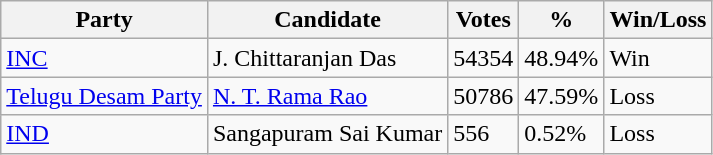<table class="wikitable">
<tr>
<th>Party</th>
<th>Candidate</th>
<th>Votes</th>
<th>%</th>
<th>Win/Loss</th>
</tr>
<tr>
<td><a href='#'>INC</a></td>
<td>J. Chittaranjan Das</td>
<td>54354</td>
<td>48.94%</td>
<td>Win</td>
</tr>
<tr>
<td><a href='#'>Telugu Desam Party</a></td>
<td><a href='#'>N. T. Rama Rao</a></td>
<td>50786</td>
<td>47.59%</td>
<td>Loss</td>
</tr>
<tr>
<td><a href='#'>IND</a></td>
<td>Sangapuram Sai Kumar</td>
<td>556</td>
<td>0.52%</td>
<td>Loss</td>
</tr>
</table>
